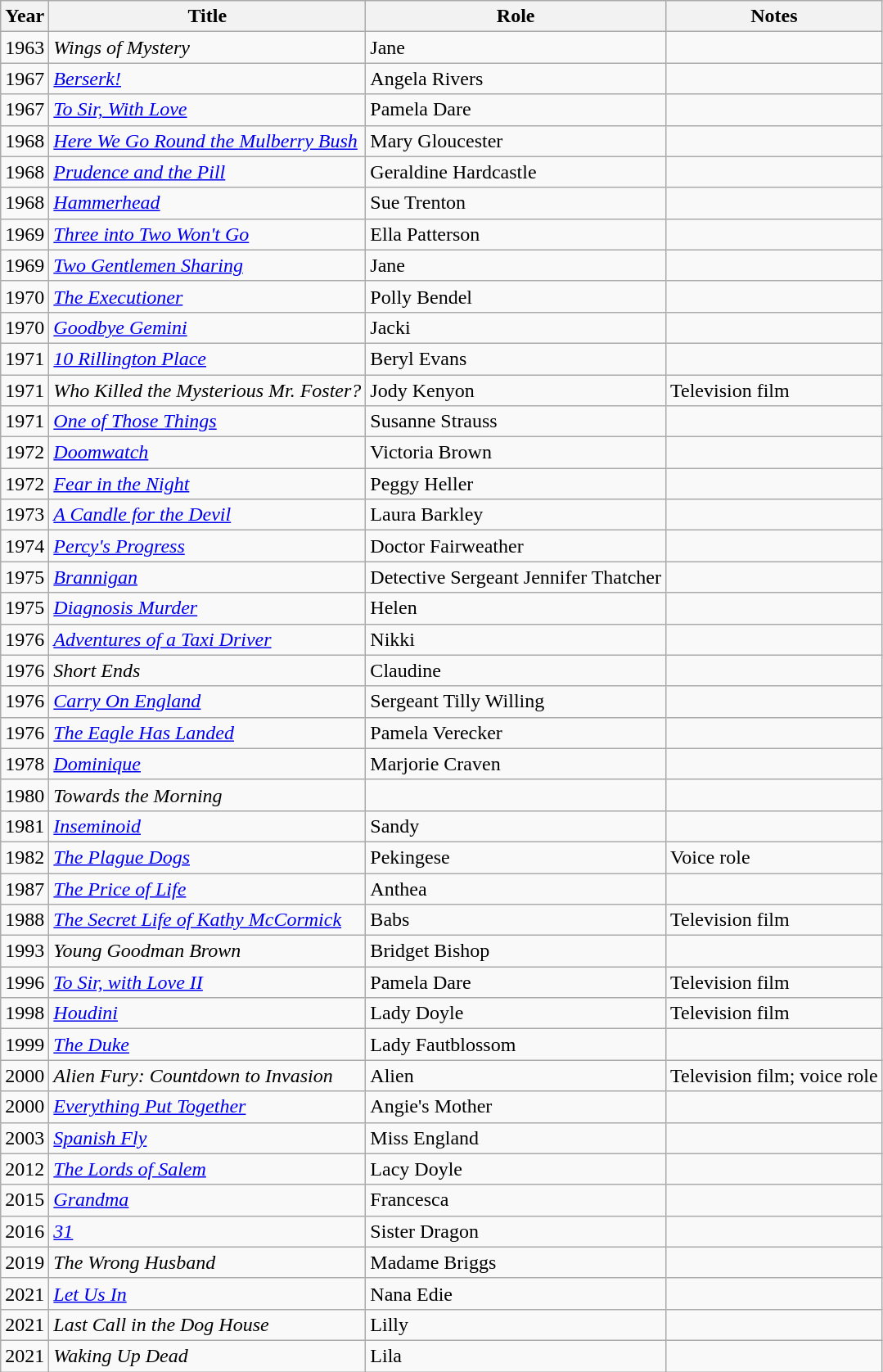<table class="wikitable sortable">
<tr>
<th>Year</th>
<th>Title</th>
<th>Role</th>
<th>Notes</th>
</tr>
<tr>
<td>1963</td>
<td><em>Wings of Mystery</em></td>
<td>Jane</td>
<td></td>
</tr>
<tr>
<td>1967</td>
<td><em><a href='#'>Berserk!</a></em></td>
<td>Angela Rivers</td>
<td></td>
</tr>
<tr>
<td>1967</td>
<td><em><a href='#'>To Sir, With Love</a></em></td>
<td>Pamela Dare</td>
<td></td>
</tr>
<tr>
<td>1968</td>
<td><em><a href='#'>Here We Go Round the Mulberry Bush</a></em></td>
<td>Mary Gloucester</td>
<td></td>
</tr>
<tr>
<td>1968</td>
<td><em><a href='#'>Prudence and the Pill</a></em></td>
<td>Geraldine Hardcastle</td>
<td></td>
</tr>
<tr>
<td>1968</td>
<td><em><a href='#'>Hammerhead</a></em></td>
<td>Sue Trenton</td>
<td></td>
</tr>
<tr>
<td>1969</td>
<td><em><a href='#'>Three into Two Won't Go</a></em></td>
<td>Ella Patterson</td>
<td></td>
</tr>
<tr>
<td>1969</td>
<td><em><a href='#'>Two Gentlemen Sharing</a></em></td>
<td>Jane</td>
<td></td>
</tr>
<tr>
<td>1970</td>
<td><em><a href='#'>The Executioner</a></em></td>
<td>Polly Bendel</td>
<td></td>
</tr>
<tr>
<td>1970</td>
<td><em><a href='#'>Goodbye Gemini</a></em></td>
<td>Jacki</td>
<td></td>
</tr>
<tr>
<td>1971</td>
<td><em><a href='#'>10 Rillington Place</a></em></td>
<td>Beryl Evans</td>
<td></td>
</tr>
<tr>
<td>1971</td>
<td><em>Who Killed the Mysterious Mr. Foster?</em></td>
<td>Jody Kenyon</td>
<td>Television film</td>
</tr>
<tr>
<td>1971</td>
<td><em><a href='#'>One of Those Things</a></em></td>
<td>Susanne Strauss</td>
<td></td>
</tr>
<tr>
<td>1972</td>
<td><em><a href='#'>Doomwatch</a></em></td>
<td>Victoria Brown</td>
<td></td>
</tr>
<tr>
<td>1972</td>
<td><em><a href='#'>Fear in the Night</a></em></td>
<td>Peggy Heller</td>
<td></td>
</tr>
<tr>
<td>1973</td>
<td><em><a href='#'>A Candle for the Devil</a></em></td>
<td>Laura Barkley</td>
<td></td>
</tr>
<tr>
<td>1974</td>
<td><em><a href='#'>Percy's Progress</a></em></td>
<td>Doctor Fairweather</td>
<td></td>
</tr>
<tr>
<td>1975</td>
<td><em><a href='#'>Brannigan</a></em></td>
<td>Detective Sergeant Jennifer Thatcher</td>
<td></td>
</tr>
<tr>
<td>1975</td>
<td><em><a href='#'>Diagnosis Murder</a></em></td>
<td>Helen</td>
<td></td>
</tr>
<tr>
<td>1976</td>
<td><em><a href='#'>Adventures of a Taxi Driver</a></em></td>
<td>Nikki</td>
<td></td>
</tr>
<tr>
<td>1976</td>
<td><em>Short Ends</em></td>
<td>Claudine</td>
<td></td>
</tr>
<tr>
<td>1976</td>
<td><em><a href='#'>Carry On England</a></em></td>
<td>Sergeant Tilly Willing</td>
<td></td>
</tr>
<tr>
<td>1976</td>
<td><em><a href='#'>The Eagle Has Landed</a></em></td>
<td>Pamela Verecker</td>
<td></td>
</tr>
<tr>
<td>1978</td>
<td><em><a href='#'>Dominique</a></em></td>
<td>Marjorie Craven</td>
<td></td>
</tr>
<tr>
<td>1980</td>
<td><em>Towards the Morning</em></td>
<td></td>
<td></td>
</tr>
<tr>
<td>1981</td>
<td><em><a href='#'>Inseminoid</a></em></td>
<td>Sandy</td>
<td></td>
</tr>
<tr>
<td>1982</td>
<td><em><a href='#'>The Plague Dogs</a></em></td>
<td>Pekingese</td>
<td>Voice role</td>
</tr>
<tr>
<td>1987</td>
<td><em><a href='#'>The Price of Life</a></em></td>
<td>Anthea</td>
<td></td>
</tr>
<tr>
<td>1988</td>
<td><em><a href='#'>The Secret Life of Kathy McCormick</a></em></td>
<td>Babs</td>
<td>Television film</td>
</tr>
<tr>
<td>1993</td>
<td><em>Young Goodman Brown</em></td>
<td>Bridget Bishop</td>
<td></td>
</tr>
<tr>
<td>1996</td>
<td><em><a href='#'>To Sir, with Love II</a></em></td>
<td>Pamela Dare</td>
<td>Television film</td>
</tr>
<tr>
<td>1998</td>
<td><em><a href='#'>Houdini</a></em></td>
<td>Lady Doyle</td>
<td>Television film</td>
</tr>
<tr>
<td>1999</td>
<td><em><a href='#'>The Duke</a></em></td>
<td>Lady Fautblossom</td>
<td></td>
</tr>
<tr>
<td>2000</td>
<td><em>Alien Fury: Countdown to Invasion</em></td>
<td>Alien</td>
<td>Television film; voice role</td>
</tr>
<tr>
<td>2000</td>
<td><em><a href='#'>Everything Put Together</a></em></td>
<td>Angie's Mother</td>
<td></td>
</tr>
<tr>
<td>2003</td>
<td><em><a href='#'>Spanish Fly</a></em></td>
<td>Miss England</td>
<td></td>
</tr>
<tr>
<td>2012</td>
<td><em><a href='#'>The Lords of Salem</a></em></td>
<td>Lacy Doyle</td>
<td></td>
</tr>
<tr>
<td>2015</td>
<td><em><a href='#'>Grandma</a></em></td>
<td>Francesca</td>
<td></td>
</tr>
<tr>
<td>2016</td>
<td><em><a href='#'>31</a></em></td>
<td>Sister Dragon</td>
<td></td>
</tr>
<tr>
<td>2019</td>
<td><em>The Wrong Husband</em></td>
<td>Madame Briggs</td>
<td></td>
</tr>
<tr>
<td>2021</td>
<td><em><a href='#'>Let Us In</a></em></td>
<td>Nana Edie</td>
<td></td>
</tr>
<tr>
<td>2021</td>
<td><em>Last Call in the Dog House</em></td>
<td>Lilly</td>
<td></td>
</tr>
<tr>
<td>2021</td>
<td><em>Waking Up Dead</em></td>
<td>Lila</td>
<td></td>
</tr>
</table>
